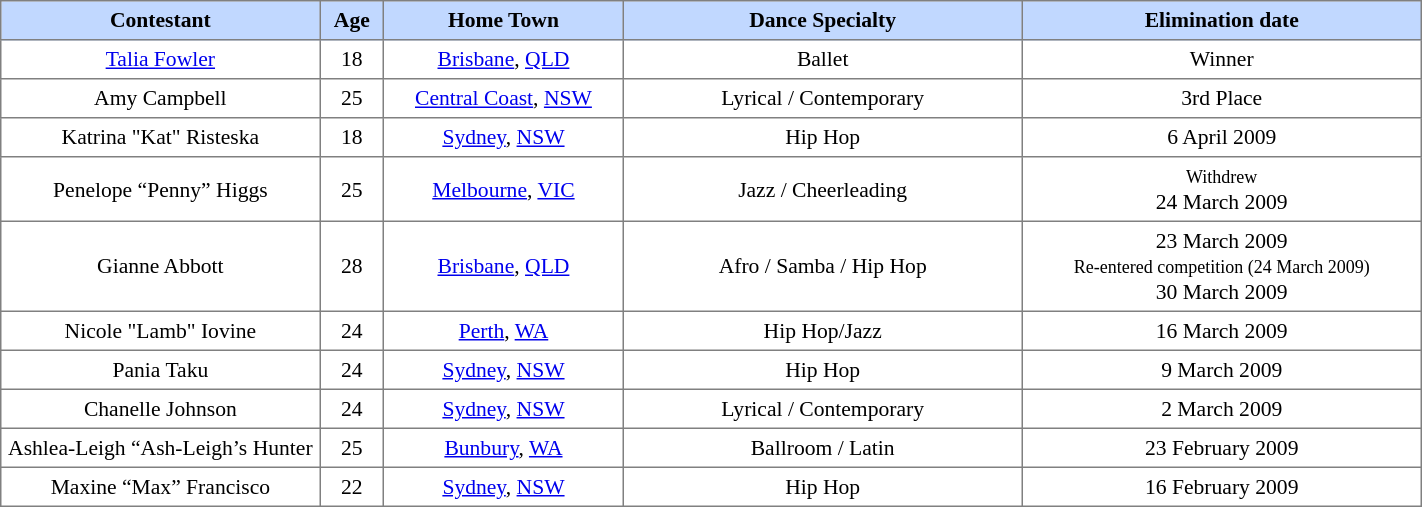<table border="1" cellpadding="4" cellspacing="0"  style="text-align:center; font-size:90%; border-collapse:collapse; width:75%;">
<tr style="background:#C1D8FF;">
<th style="width:20%;">Contestant</th>
<th style="width:4%; text-align:center;">Age</th>
<th style="width:15%;">Home Town</th>
<th style="width:25%;">Dance Specialty</th>
<th style="width:25%;">Elimination date</th>
</tr>
<tr>
<td><a href='#'>Talia Fowler</a></td>
<td>18</td>
<td><a href='#'>Brisbane</a>, <a href='#'>QLD</a></td>
<td>Ballet</td>
<td>Winner</td>
</tr>
<tr>
<td>Amy Campbell</td>
<td>25</td>
<td><a href='#'>Central Coast</a>, <a href='#'>NSW</a></td>
<td>Lyrical / Contemporary</td>
<td>3rd Place</td>
</tr>
<tr>
<td>Katrina "Kat" Risteska</td>
<td>18</td>
<td><a href='#'>Sydney</a>, <a href='#'>NSW</a></td>
<td>Hip Hop</td>
<td>6 April 2009</td>
</tr>
<tr>
<td>Penelope “Penny” Higgs</td>
<td>25</td>
<td><a href='#'>Melbourne</a>, <a href='#'>VIC</a></td>
<td>Jazz / Cheerleading</td>
<td><small>Withdrew</small><br>24 March 2009</td>
</tr>
<tr>
<td>Gianne Abbott</td>
<td>28</td>
<td><a href='#'>Brisbane</a>, <a href='#'>QLD</a></td>
<td>Afro / Samba / Hip Hop</td>
<td>23 March 2009<br><small>Re-entered competition (24 March 2009)</small><br>30 March 2009</td>
</tr>
<tr>
<td>Nicole "Lamb" Iovine</td>
<td>24</td>
<td><a href='#'>Perth</a>, <a href='#'>WA</a></td>
<td>Hip Hop/Jazz</td>
<td>16 March 2009</td>
</tr>
<tr>
<td>Pania Taku</td>
<td>24</td>
<td><a href='#'>Sydney</a>, <a href='#'>NSW</a></td>
<td>Hip Hop</td>
<td>9 March 2009</td>
</tr>
<tr>
<td>Chanelle Johnson</td>
<td>24</td>
<td><a href='#'>Sydney</a>, <a href='#'>NSW</a></td>
<td>Lyrical / Contemporary</td>
<td>2 March 2009</td>
</tr>
<tr>
<td>Ashlea-Leigh “Ash-Leigh’s Hunter</td>
<td>25</td>
<td><a href='#'>Bunbury</a>, <a href='#'>WA</a></td>
<td>Ballroom / Latin</td>
<td>23 February 2009</td>
</tr>
<tr>
<td>Maxine “Max” Francisco</td>
<td>22</td>
<td><a href='#'>Sydney</a>, <a href='#'>NSW</a></td>
<td>Hip Hop</td>
<td>16 February 2009</td>
</tr>
</table>
